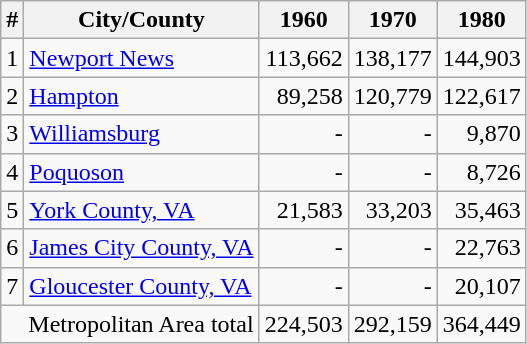<table class="wikitable" style="text-align: right;">
<tr>
<th>#</th>
<th>City/County</th>
<th>1960</th>
<th>1970</th>
<th>1980</th>
</tr>
<tr>
<td>1</td>
<td style="text-align: left"><a href='#'>Newport News</a></td>
<td>113,662</td>
<td>138,177</td>
<td>144,903</td>
</tr>
<tr>
<td>2</td>
<td style="text-align: left"><a href='#'>Hampton</a></td>
<td>89,258</td>
<td>120,779</td>
<td>122,617</td>
</tr>
<tr>
<td>3</td>
<td style="text-align: left"><a href='#'>Williamsburg</a></td>
<td>-</td>
<td>-</td>
<td>9,870</td>
</tr>
<tr>
<td>4</td>
<td style="text-align: left"><a href='#'>Poquoson</a></td>
<td>-</td>
<td>-</td>
<td>8,726</td>
</tr>
<tr>
<td>5</td>
<td style="text-align: left"><a href='#'>York County, VA</a></td>
<td>21,583</td>
<td>33,203</td>
<td>35,463</td>
</tr>
<tr>
<td>6</td>
<td style="text-align: left"><a href='#'>James City County, VA</a></td>
<td>-</td>
<td>-</td>
<td>22,763</td>
</tr>
<tr>
<td>7</td>
<td style="text-align: left"><a href='#'>Gloucester County, VA</a></td>
<td>-</td>
<td>-</td>
<td>20,107</td>
</tr>
<tr>
<td colspan="2">Metropolitan Area total</td>
<td>224,503</td>
<td>292,159</td>
<td>364,449</td>
</tr>
</table>
